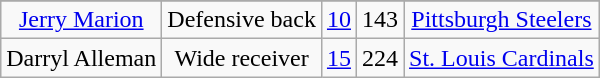<table class=wikitable style="text-align:center">
<tr>
</tr>
<tr>
<td><a href='#'>Jerry Marion</a></td>
<td>Defensive back</td>
<td><a href='#'>10</a></td>
<td>143</td>
<td><a href='#'>Pittsburgh Steelers</a></td>
</tr>
<tr>
<td>Darryl Alleman</td>
<td>Wide receiver</td>
<td><a href='#'>15</a></td>
<td>224</td>
<td><a href='#'>St. Louis Cardinals</a></td>
</tr>
</table>
